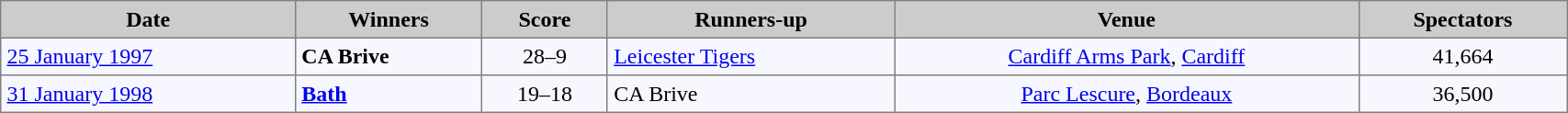<table bgcolor="#f7f8ff" cellpadding="4" width="90%" cellspacing="0" border="1" style="font-size: 100%; border: grey solid 1px; border-collapse: collapse;">
<tr bgcolor="#CCCCCC">
<td align=center><strong>Date</strong></td>
<td align=center><strong>Winners</strong></td>
<td align=center><strong>Score</strong></td>
<td align=center><strong>Runners-up</strong></td>
<td align=center><strong>Venue</strong></td>
<td align=center><strong>Spectators</strong></td>
</tr>
<tr>
<td><a href='#'>25 January 1997</a></td>
<td> <strong>CA Brive</strong></td>
<td align=center>28–9</td>
<td> <a href='#'>Leicester Tigers</a></td>
<td align=center><a href='#'>Cardiff Arms Park</a>, <a href='#'>Cardiff</a></td>
<td align=center>41,664</td>
</tr>
<tr>
<td><a href='#'>31 January 1998</a></td>
<td> <strong><a href='#'>Bath</a></strong></td>
<td align=center>19–18</td>
<td> CA Brive</td>
<td align=center><a href='#'>Parc Lescure</a>, <a href='#'>Bordeaux</a></td>
<td align=center>36,500</td>
</tr>
</table>
